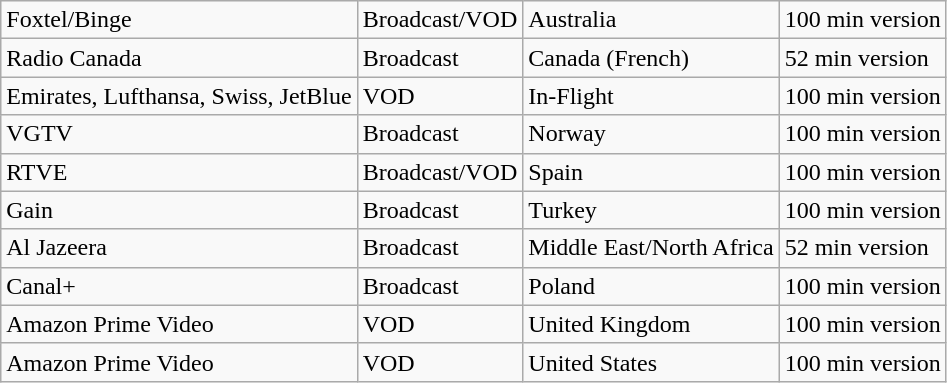<table class="wikitable">
<tr>
<td>Foxtel/Binge</td>
<td>Broadcast/VOD</td>
<td>Australia</td>
<td>100 min version</td>
</tr>
<tr>
<td>Radio Canada</td>
<td>Broadcast</td>
<td>Canada (French)</td>
<td>52 min version</td>
</tr>
<tr>
<td>Emirates, Lufthansa, Swiss, JetBlue</td>
<td>VOD</td>
<td>In-Flight</td>
<td>100 min version</td>
</tr>
<tr>
<td>VGTV</td>
<td>Broadcast</td>
<td>Norway</td>
<td>100 min version</td>
</tr>
<tr>
<td>RTVE</td>
<td>Broadcast/VOD</td>
<td>Spain</td>
<td>100 min version</td>
</tr>
<tr>
<td>Gain</td>
<td>Broadcast</td>
<td>Turkey</td>
<td>100 min version</td>
</tr>
<tr>
<td>Al Jazeera</td>
<td>Broadcast</td>
<td>Middle East/North Africa</td>
<td>52 min version</td>
</tr>
<tr>
<td>Canal+</td>
<td>Broadcast</td>
<td>Poland</td>
<td>100 min version</td>
</tr>
<tr>
<td>Amazon Prime Video</td>
<td>VOD</td>
<td>United Kingdom</td>
<td>100 min version</td>
</tr>
<tr>
<td>Amazon Prime Video</td>
<td>VOD</td>
<td>United States</td>
<td>100 min version</td>
</tr>
</table>
